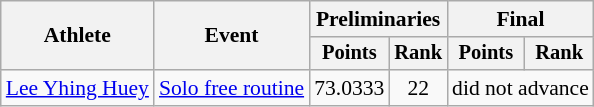<table class=wikitable style="font-size:90%">
<tr>
<th rowspan="2">Athlete</th>
<th rowspan="2">Event</th>
<th colspan="2">Preliminaries</th>
<th colspan="2">Final</th>
</tr>
<tr style="font-size:95%">
<th>Points</th>
<th>Rank</th>
<th>Points</th>
<th>Rank</th>
</tr>
<tr align=center>
<td align=left><a href='#'>Lee Yhing Huey</a></td>
<td align=left><a href='#'>Solo free routine</a></td>
<td>73.0333</td>
<td>22</td>
<td colspan=2>did not advance</td>
</tr>
</table>
